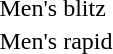<table>
<tr>
<td>Men's blitz</td>
<td></td>
<td></td>
<td></td>
</tr>
<tr>
<td>Men's rapid</td>
<td></td>
<td></td>
<td></td>
</tr>
</table>
